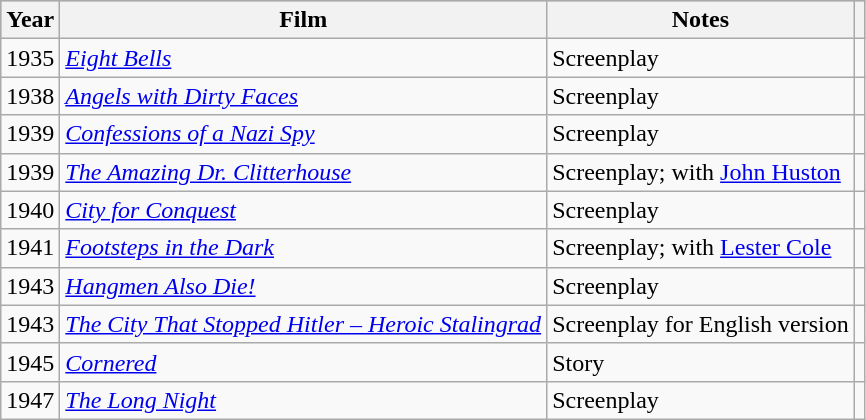<table class="wikitable">
<tr style="background:#b0c4de; text-align:center;">
<th>Year</th>
<th>Film</th>
<th>Notes</th>
<th></th>
</tr>
<tr>
<td>1935</td>
<td><em><a href='#'>Eight Bells</a></em></td>
<td>Screenplay</td>
<td></td>
</tr>
<tr>
<td>1938</td>
<td><em><a href='#'>Angels with Dirty Faces</a></em></td>
<td>Screenplay</td>
<td></td>
</tr>
<tr>
<td>1939</td>
<td><em><a href='#'>Confessions of a Nazi Spy</a></em></td>
<td>Screenplay</td>
<td></td>
</tr>
<tr>
<td>1939</td>
<td><em><a href='#'>The Amazing Dr. Clitterhouse</a></em></td>
<td>Screenplay; with <a href='#'>John Huston</a></td>
<td></td>
</tr>
<tr>
<td>1940</td>
<td><em><a href='#'>City for Conquest</a></em></td>
<td>Screenplay</td>
<td></td>
</tr>
<tr>
<td>1941</td>
<td><em><a href='#'>Footsteps in the Dark</a></em></td>
<td>Screenplay; with <a href='#'>Lester Cole</a></td>
<td></td>
</tr>
<tr>
<td>1943</td>
<td><em><a href='#'>Hangmen Also Die!</a></em></td>
<td>Screenplay</td>
<td></td>
</tr>
<tr>
<td>1943</td>
<td><em><a href='#'>The City That Stopped Hitler – Heroic Stalingrad</a></em></td>
<td>Screenplay for English version</td>
<td></td>
</tr>
<tr>
<td>1945</td>
<td><em><a href='#'>Cornered</a></em></td>
<td>Story</td>
<td></td>
</tr>
<tr>
<td>1947</td>
<td><em><a href='#'>The Long Night</a></em></td>
<td>Screenplay</td>
<td></td>
</tr>
</table>
